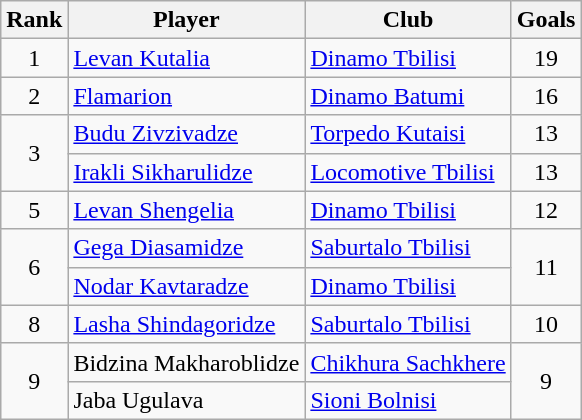<table class="wikitable" style="text-align:center">
<tr>
<th>Rank</th>
<th>Player</th>
<th>Club</th>
<th>Goals</th>
</tr>
<tr>
<td>1</td>
<td align="left"> <a href='#'>Levan Kutalia</a></td>
<td align="left"><a href='#'>Dinamo Tbilisi</a></td>
<td>19</td>
</tr>
<tr>
<td>2</td>
<td align="left"> <a href='#'>Flamarion</a></td>
<td align="left"><a href='#'>Dinamo Batumi</a></td>
<td>16</td>
</tr>
<tr>
<td rowspan=2>3</td>
<td align="left"> <a href='#'>Budu Zivzivadze</a></td>
<td align="left"><a href='#'>Torpedo Kutaisi</a></td>
<td>13</td>
</tr>
<tr>
<td align="left"> <a href='#'>Irakli Sikharulidze</a></td>
<td align="left"><a href='#'>Locomotive Tbilisi</a></td>
<td>13</td>
</tr>
<tr>
<td>5</td>
<td align="left"> <a href='#'>Levan Shengelia</a></td>
<td align="left"><a href='#'>Dinamo Tbilisi</a></td>
<td>12</td>
</tr>
<tr>
<td rowspan=2>6</td>
<td align="left"> <a href='#'>Gega Diasamidze</a></td>
<td align="left"><a href='#'>Saburtalo Tbilisi</a></td>
<td rowspan=2>11</td>
</tr>
<tr>
<td align="left"> <a href='#'>Nodar Kavtaradze</a></td>
<td align="left"><a href='#'>Dinamo Tbilisi</a></td>
</tr>
<tr>
<td>8</td>
<td align="left"> <a href='#'>Lasha Shindagoridze</a></td>
<td align="left"><a href='#'>Saburtalo Tbilisi</a></td>
<td>10</td>
</tr>
<tr>
<td rowspan=2>9</td>
<td align="left"> Bidzina Makharoblidze</td>
<td align="left"><a href='#'>Chikhura Sachkhere</a></td>
<td rowspan=2>9</td>
</tr>
<tr>
<td align="left"> Jaba Ugulava</td>
<td align="left"><a href='#'>Sioni Bolnisi</a></td>
</tr>
</table>
